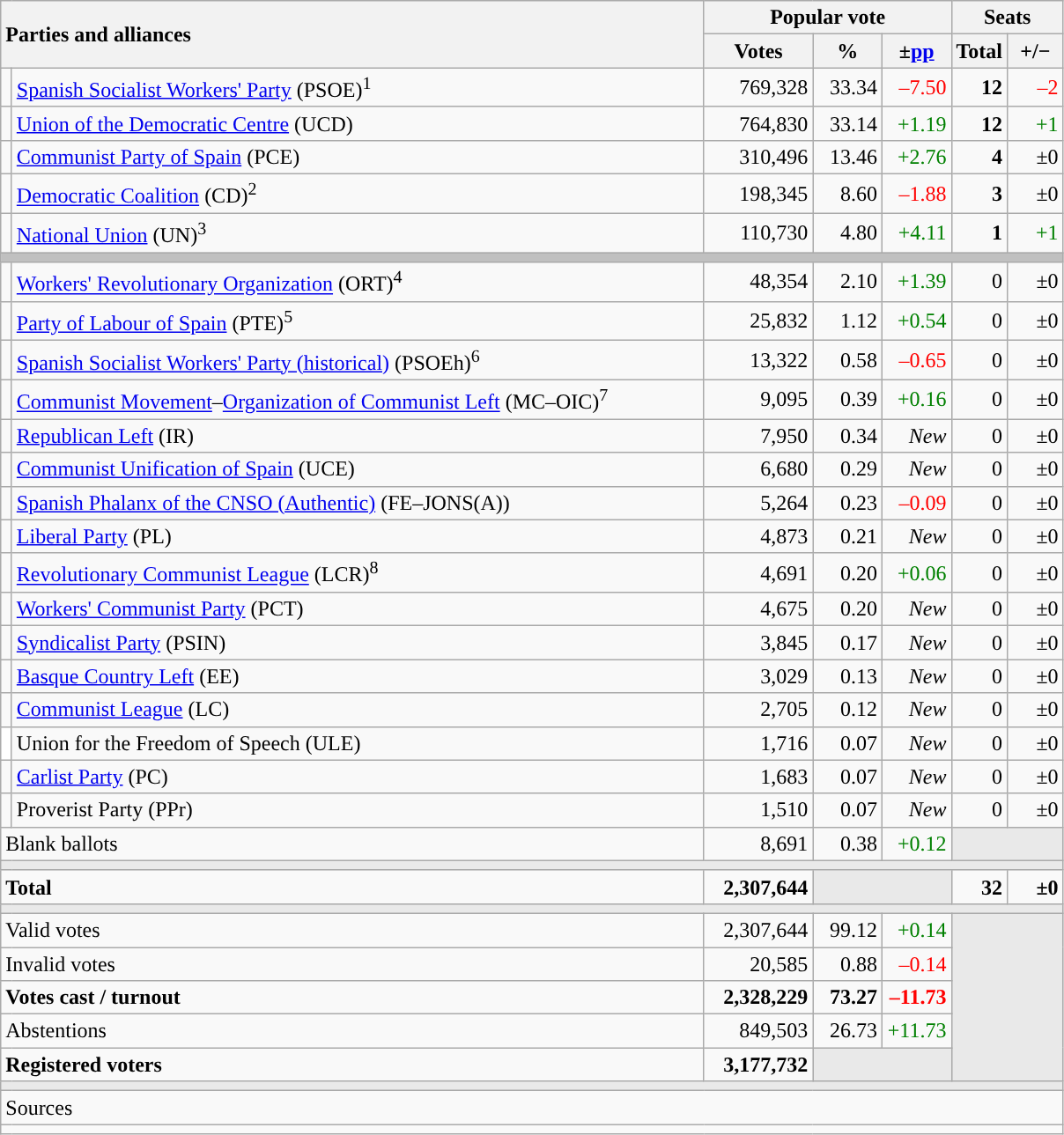<table class="wikitable" style="text-align:right;">
<tr>
<th style="text-align:left;" rowspan="2" colspan="2" width="525">Parties and alliances</th>
<th colspan="3">Popular vote</th>
<th colspan="2">Seats</th>
</tr>
<tr>
<th width="75">Votes</th>
<th width="45">%</th>
<th width="45">±<a href='#'>pp</a></th>
<th width="35">Total</th>
<th width="35">+/−</th>
</tr>
<tr>
<td width="1" style="color:inherit;background:"></td>
<td align="left"><a href='#'>Spanish Socialist Workers' Party</a> (PSOE)<sup>1</sup></td>
<td>769,328</td>
<td>33.34</td>
<td style="color:red;">–7.50</td>
<td><strong>12</strong></td>
<td style="color:red;">–2</td>
</tr>
<tr>
<td style="color:inherit;background:"></td>
<td align="left"><a href='#'>Union of the Democratic Centre</a> (UCD)</td>
<td>764,830</td>
<td>33.14</td>
<td style="color:green;">+1.19</td>
<td><strong>12</strong></td>
<td style="color:green;">+1</td>
</tr>
<tr>
<td style="color:inherit;background:"></td>
<td align="left"><a href='#'>Communist Party of Spain</a> (PCE)</td>
<td>310,496</td>
<td>13.46</td>
<td style="color:green;">+2.76</td>
<td><strong>4</strong></td>
<td>±0</td>
</tr>
<tr>
<td style="color:inherit;background:"></td>
<td align="left"><a href='#'>Democratic Coalition</a> (CD)<sup>2</sup></td>
<td>198,345</td>
<td>8.60</td>
<td style="color:red;">–1.88</td>
<td><strong>3</strong></td>
<td>±0</td>
</tr>
<tr>
<td style="color:inherit;background:"></td>
<td align="left"><a href='#'>National Union</a> (UN)<sup>3</sup></td>
<td>110,730</td>
<td>4.80</td>
<td style="color:green;">+4.11</td>
<td><strong>1</strong></td>
<td style="color:green;">+1</td>
</tr>
<tr>
<td colspan="7" bgcolor="#C0C0C0"></td>
</tr>
<tr>
<td style="color:inherit;background:"></td>
<td align="left"><a href='#'>Workers' Revolutionary Organization</a> (ORT)<sup>4</sup></td>
<td>48,354</td>
<td>2.10</td>
<td style="color:green;">+1.39</td>
<td>0</td>
<td>±0</td>
</tr>
<tr>
<td style="color:inherit;background:"></td>
<td align="left"><a href='#'>Party of Labour of Spain</a> (PTE)<sup>5</sup></td>
<td>25,832</td>
<td>1.12</td>
<td style="color:green;">+0.54</td>
<td>0</td>
<td>±0</td>
</tr>
<tr>
<td style="color:inherit;background:"></td>
<td align="left"><a href='#'>Spanish Socialist Workers' Party (historical)</a> (PSOEh)<sup>6</sup></td>
<td>13,322</td>
<td>0.58</td>
<td style="color:red;">–0.65</td>
<td>0</td>
<td>±0</td>
</tr>
<tr>
<td style="color:inherit;background:"></td>
<td align="left"><a href='#'>Communist Movement</a>–<a href='#'>Organization of Communist Left</a> (MC–OIC)<sup>7</sup></td>
<td>9,095</td>
<td>0.39</td>
<td style="color:green;">+0.16</td>
<td>0</td>
<td>±0</td>
</tr>
<tr>
<td style="color:inherit;background:"></td>
<td align="left"><a href='#'>Republican Left</a> (IR)</td>
<td>7,950</td>
<td>0.34</td>
<td><em>New</em></td>
<td>0</td>
<td>±0</td>
</tr>
<tr>
<td style="color:inherit;background:"></td>
<td align="left"><a href='#'>Communist Unification of Spain</a> (UCE)</td>
<td>6,680</td>
<td>0.29</td>
<td><em>New</em></td>
<td>0</td>
<td>±0</td>
</tr>
<tr>
<td style="color:inherit;background:"></td>
<td align="left"><a href='#'>Spanish Phalanx of the CNSO (Authentic)</a> (FE–JONS(A))</td>
<td>5,264</td>
<td>0.23</td>
<td style="color:red;">–0.09</td>
<td>0</td>
<td>±0</td>
</tr>
<tr>
<td style="color:inherit;background:"></td>
<td align="left"><a href='#'>Liberal Party</a> (PL)</td>
<td>4,873</td>
<td>0.21</td>
<td><em>New</em></td>
<td>0</td>
<td>±0</td>
</tr>
<tr>
<td style="color:inherit;background:"></td>
<td align="left"><a href='#'>Revolutionary Communist League</a> (LCR)<sup>8</sup></td>
<td>4,691</td>
<td>0.20</td>
<td style="color:green;">+0.06</td>
<td>0</td>
<td>±0</td>
</tr>
<tr>
<td style="color:inherit;background:"></td>
<td align="left"><a href='#'>Workers' Communist Party</a> (PCT)</td>
<td>4,675</td>
<td>0.20</td>
<td><em>New</em></td>
<td>0</td>
<td>±0</td>
</tr>
<tr>
<td style="color:inherit;background:"></td>
<td align="left"><a href='#'>Syndicalist Party</a> (PSIN)</td>
<td>3,845</td>
<td>0.17</td>
<td><em>New</em></td>
<td>0</td>
<td>±0</td>
</tr>
<tr>
<td style="color:inherit;background:"></td>
<td align="left"><a href='#'>Basque Country Left</a> (EE)</td>
<td>3,029</td>
<td>0.13</td>
<td><em>New</em></td>
<td>0</td>
<td>±0</td>
</tr>
<tr>
<td style="color:inherit;background:"></td>
<td align="left"><a href='#'>Communist League</a> (LC)</td>
<td>2,705</td>
<td>0.12</td>
<td><em>New</em></td>
<td>0</td>
<td>±0</td>
</tr>
<tr>
<td bgcolor="white"></td>
<td align="left">Union for the Freedom of Speech (ULE)</td>
<td>1,716</td>
<td>0.07</td>
<td><em>New</em></td>
<td>0</td>
<td>±0</td>
</tr>
<tr>
<td style="color:inherit;background:"></td>
<td align="left"><a href='#'>Carlist Party</a> (PC)</td>
<td>1,683</td>
<td>0.07</td>
<td><em>New</em></td>
<td>0</td>
<td>±0</td>
</tr>
<tr>
<td style="color:inherit;background:"></td>
<td align="left">Proverist Party (PPr)</td>
<td>1,510</td>
<td>0.07</td>
<td><em>New</em></td>
<td>0</td>
<td>±0</td>
</tr>
<tr>
<td align="left" colspan="2">Blank ballots</td>
<td>8,691</td>
<td>0.38</td>
<td style="color:green;">+0.12</td>
<td bgcolor="#E9E9E9" colspan="2"></td>
</tr>
<tr>
<td colspan="7" bgcolor="#E9E9E9"></td>
</tr>
<tr style="font-weight:bold;">
<td align="left" colspan="2">Total</td>
<td>2,307,644</td>
<td bgcolor="#E9E9E9" colspan="2"></td>
<td>32</td>
<td>±0</td>
</tr>
<tr>
<td colspan="7" bgcolor="#E9E9E9"></td>
</tr>
<tr>
<td align="left" colspan="2">Valid votes</td>
<td>2,307,644</td>
<td>99.12</td>
<td style="color:green;">+0.14</td>
<td bgcolor="#E9E9E9" colspan="2" rowspan="5"></td>
</tr>
<tr>
<td align="left" colspan="2">Invalid votes</td>
<td>20,585</td>
<td>0.88</td>
<td style="color:red;">–0.14</td>
</tr>
<tr style="font-weight:bold;">
<td align="left" colspan="2">Votes cast / turnout</td>
<td>2,328,229</td>
<td>73.27</td>
<td style="color:red;">–11.73</td>
</tr>
<tr>
<td align="left" colspan="2">Abstentions</td>
<td>849,503</td>
<td>26.73</td>
<td style="color:green;">+11.73</td>
</tr>
<tr style="font-weight:bold;">
<td align="left" colspan="2">Registered voters</td>
<td>3,177,732</td>
<td bgcolor="#E9E9E9" colspan="2"></td>
</tr>
<tr>
<td colspan="7" bgcolor="#E9E9E9"></td>
</tr>
<tr>
<td align="left" colspan="7">Sources</td>
</tr>
<tr>
<td colspan="7" style="text-align:left; max-width:790px;"></td>
</tr>
</table>
